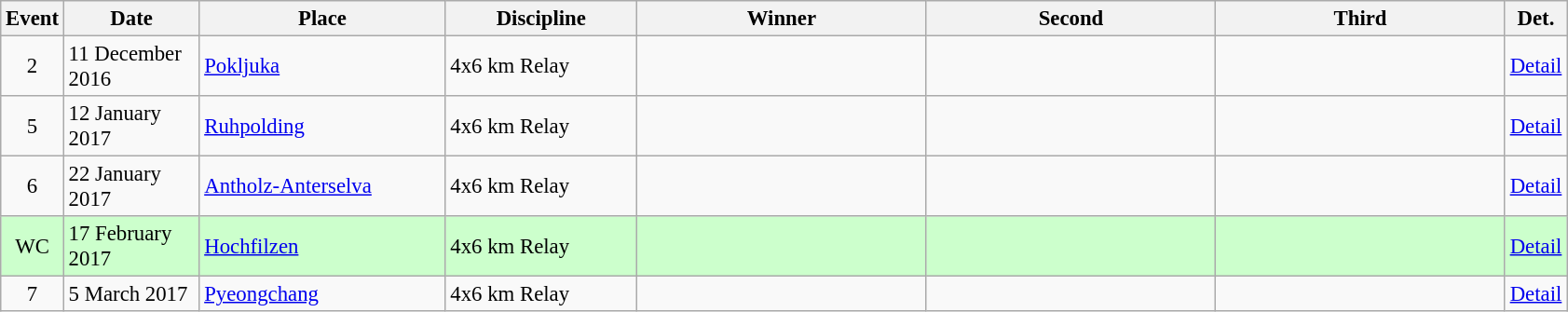<table class="wikitable" style="font-size:95%;">
<tr>
<th width="30">Event</th>
<th width="90">Date</th>
<th width="169">Place</th>
<th width="130">Discipline</th>
<th width="200">Winner</th>
<th width="200">Second</th>
<th width="200">Third</th>
<th width="10">Det.</th>
</tr>
<tr>
<td align=center>2</td>
<td>11 December 2016</td>
<td> <a href='#'>Pokljuka</a></td>
<td>4x6 km Relay</td>
<td></td>
<td></td>
<td></td>
<td><a href='#'>Detail</a></td>
</tr>
<tr>
<td align=center>5</td>
<td>12 January 2017</td>
<td> <a href='#'>Ruhpolding</a></td>
<td>4x6 km Relay</td>
<td></td>
<td></td>
<td></td>
<td><a href='#'>Detail</a></td>
</tr>
<tr>
<td align=center>6</td>
<td>22 January 2017</td>
<td> <a href='#'>Antholz-Anterselva</a></td>
<td>4x6 km Relay</td>
<td></td>
<td></td>
<td></td>
<td><a href='#'>Detail</a></td>
</tr>
<tr style="background:#CCFFCC">
<td align=center>WC</td>
<td>17 February 2017</td>
<td> <a href='#'>Hochfilzen</a></td>
<td>4x6 km Relay</td>
<td></td>
<td></td>
<td></td>
<td><a href='#'>Detail</a></td>
</tr>
<tr>
<td align=center>7</td>
<td>5 March 2017</td>
<td> <a href='#'>Pyeongchang</a></td>
<td>4x6 km Relay</td>
<td></td>
<td></td>
<td></td>
<td><a href='#'>Detail</a></td>
</tr>
</table>
